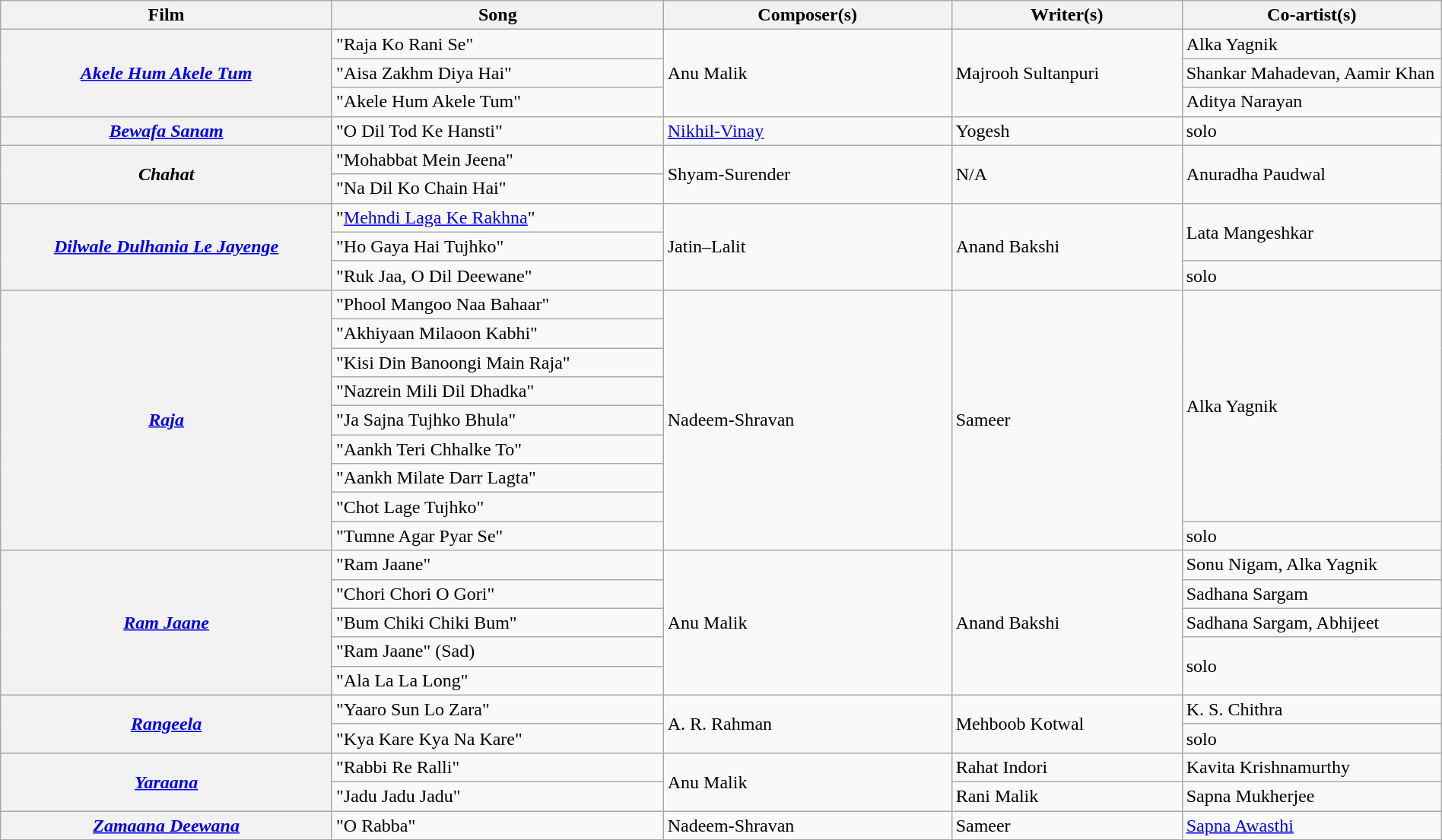<table class="wikitable plainrowheaders" width="100%" textcolor:#000;">
<tr>
<th scope="col" width=23%>Film</th>
<th scope="col" width=23%>Song</th>
<th scope="col" width=20%>Composer(s)</th>
<th scope="col" width=16%>Writer(s)</th>
<th scope="col" width=18%>Co-artist(s)</th>
</tr>
<tr>
<th rowspan=3><em><a href='#'>Akele Hum Akele Tum</a></em></th>
<td>"Raja Ko Rani Se"</td>
<td rowspan=3>Anu Malik</td>
<td rowspan=3>Majrooh Sultanpuri</td>
<td>Alka Yagnik</td>
</tr>
<tr>
<td>"Aisa Zakhm Diya Hai"</td>
<td>Shankar Mahadevan, Aamir Khan</td>
</tr>
<tr>
<td>"Akele Hum Akele Tum"</td>
<td>Aditya Narayan</td>
</tr>
<tr>
<th><em><a href='#'>Bewafa Sanam</a></em></th>
<td>"O Dil Tod Ke Hansti"</td>
<td><a href='#'>Nikhil-Vinay</a></td>
<td>Yogesh</td>
<td>solo</td>
</tr>
<tr>
<th rowspan=2><em>Chahat</em></th>
<td>"Mohabbat Mein Jeena"</td>
<td rowspan=2>Shyam-Surender</td>
<td rowspan=2>N/A</td>
<td rowspan=2>Anuradha Paudwal</td>
</tr>
<tr>
<td>"Na Dil Ko Chain Hai"</td>
</tr>
<tr>
<th Rowspan=3><em><a href='#'>Dilwale Dulhania Le Jayenge</a></em></th>
<td>"<a href='#'>Mehndi Laga Ke Rakhna</a>"</td>
<td rowspan=3>Jatin–Lalit</td>
<td rowspan=3>Anand Bakshi</td>
<td Rowspan=2>Lata Mangeshkar</td>
</tr>
<tr>
<td>"Ho Gaya Hai Tujhko"</td>
</tr>
<tr>
<td>"Ruk Jaa, O Dil Deewane"</td>
<td>solo</td>
</tr>
<tr>
<th Rowspan=9><em><a href='#'>Raja</a></em></th>
<td>"Phool Mangoo Naa Bahaar"</td>
<td rowspan=9>Nadeem-Shravan</td>
<td rowspan=9>Sameer</td>
<td rowspan=8>Alka Yagnik</td>
</tr>
<tr>
<td>"Akhiyaan Milaoon Kabhi"</td>
</tr>
<tr>
<td>"Kisi Din Banoongi Main Raja"</td>
</tr>
<tr>
<td>"Nazrein Mili Dil Dhadka"</td>
</tr>
<tr>
<td>"Ja Sajna Tujhko Bhula"</td>
</tr>
<tr>
<td>"Aankh Teri Chhalke To"</td>
</tr>
<tr>
<td>"Aankh Milate Darr Lagta"</td>
</tr>
<tr>
<td>"Chot Lage Tujhko"</td>
</tr>
<tr>
<td>"Tumne Agar Pyar Se"</td>
<td>solo</td>
</tr>
<tr>
<th Rowspan=5><em><a href='#'>Ram Jaane</a></em></th>
<td>"Ram Jaane"</td>
<td rowspan=5>Anu Malik</td>
<td rowspan=5>Anand Bakshi</td>
<td>Sonu Nigam, Alka Yagnik</td>
</tr>
<tr>
<td>"Chori Chori O Gori"</td>
<td>Sadhana Sargam</td>
</tr>
<tr>
<td>"Bum Chiki Chiki Bum"</td>
<td>Sadhana Sargam, Abhijeet</td>
</tr>
<tr>
<td>"Ram Jaane" (Sad)</td>
<td rowspan=2>solo</td>
</tr>
<tr>
<td>"Ala La La Long"</td>
</tr>
<tr>
<th rowspan=2><em><a href='#'>Rangeela</a></em></th>
<td>"Yaaro Sun Lo Zara"</td>
<td rowspan=2>A. R. Rahman</td>
<td rowspan=2>Mehboob Kotwal</td>
<td>K. S. Chithra</td>
</tr>
<tr>
<td>"Kya Kare Kya Na Kare"</td>
<td>solo</td>
</tr>
<tr>
<th Rowspan=2><em><a href='#'>Yaraana</a></em></th>
<td>"Rabbi Re Ralli"</td>
<td rowspan=2>Anu Malik</td>
<td>Rahat Indori</td>
<td>Kavita Krishnamurthy</td>
</tr>
<tr>
<td>"Jadu Jadu Jadu"</td>
<td>Rani Malik</td>
<td>Sapna Mukherjee</td>
</tr>
<tr>
<th><em><a href='#'>Zamaana Deewana</a></em></th>
<td>"O Rabba"</td>
<td>Nadeem-Shravan</td>
<td>Sameer</td>
<td><a href='#'>Sapna Awasthi</a></td>
</tr>
<tr>
</tr>
</table>
